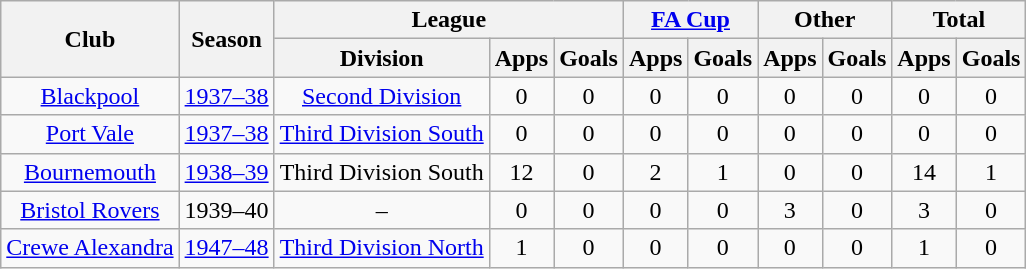<table class="wikitable" style="text-align:center">
<tr>
<th rowspan="2">Club</th>
<th rowspan="2">Season</th>
<th colspan="3">League</th>
<th colspan="2"><a href='#'>FA Cup</a></th>
<th colspan="2">Other</th>
<th colspan="2">Total</th>
</tr>
<tr>
<th>Division</th>
<th>Apps</th>
<th>Goals</th>
<th>Apps</th>
<th>Goals</th>
<th>Apps</th>
<th>Goals</th>
<th>Apps</th>
<th>Goals</th>
</tr>
<tr>
<td><a href='#'>Blackpool</a></td>
<td><a href='#'>1937–38</a></td>
<td><a href='#'>Second Division</a></td>
<td>0</td>
<td>0</td>
<td>0</td>
<td>0</td>
<td>0</td>
<td>0</td>
<td>0</td>
<td>0</td>
</tr>
<tr>
<td><a href='#'>Port Vale</a></td>
<td><a href='#'>1937–38</a></td>
<td><a href='#'>Third Division South</a></td>
<td>0</td>
<td>0</td>
<td>0</td>
<td>0</td>
<td>0</td>
<td>0</td>
<td>0</td>
<td>0</td>
</tr>
<tr>
<td><a href='#'>Bournemouth</a></td>
<td><a href='#'>1938–39</a></td>
<td>Third Division South</td>
<td>12</td>
<td>0</td>
<td>2</td>
<td>1</td>
<td>0</td>
<td>0</td>
<td>14</td>
<td>1</td>
</tr>
<tr>
<td><a href='#'>Bristol Rovers</a></td>
<td>1939–40</td>
<td>–</td>
<td>0</td>
<td>0</td>
<td>0</td>
<td>0</td>
<td>3</td>
<td>0</td>
<td>3</td>
<td>0</td>
</tr>
<tr>
<td><a href='#'>Crewe Alexandra</a></td>
<td><a href='#'>1947–48</a></td>
<td><a href='#'>Third Division North</a></td>
<td>1</td>
<td>0</td>
<td>0</td>
<td>0</td>
<td>0</td>
<td>0</td>
<td>1</td>
<td>0</td>
</tr>
</table>
